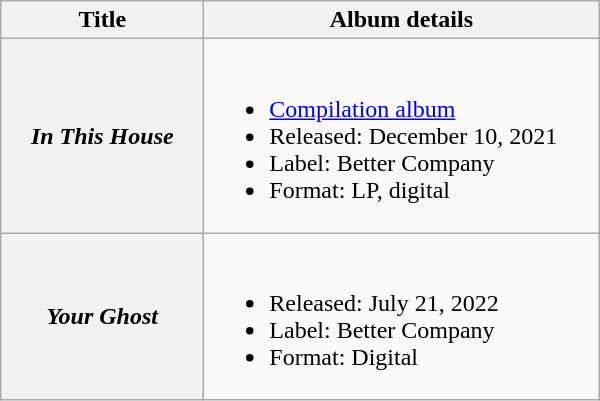<table class="wikitable plainrowheaders">
<tr>
<th scope="col" style="width:8em;">Title</th>
<th scope="col" style="width:16em;">Album details</th>
</tr>
<tr>
<th scope="row"><em>In This House</em></th>
<td><br><ul><li><a href='#'>Compilation album</a></li><li>Released: December 10, 2021</li><li>Label: Better Company</li><li>Format: LP, digital</li></ul></td>
</tr>
<tr>
<th scope="row"><em>Your Ghost</em></th>
<td><br><ul><li>Released: July 21, 2022</li><li>Label: Better Company</li><li>Format: Digital</li></ul></td>
</tr>
</table>
